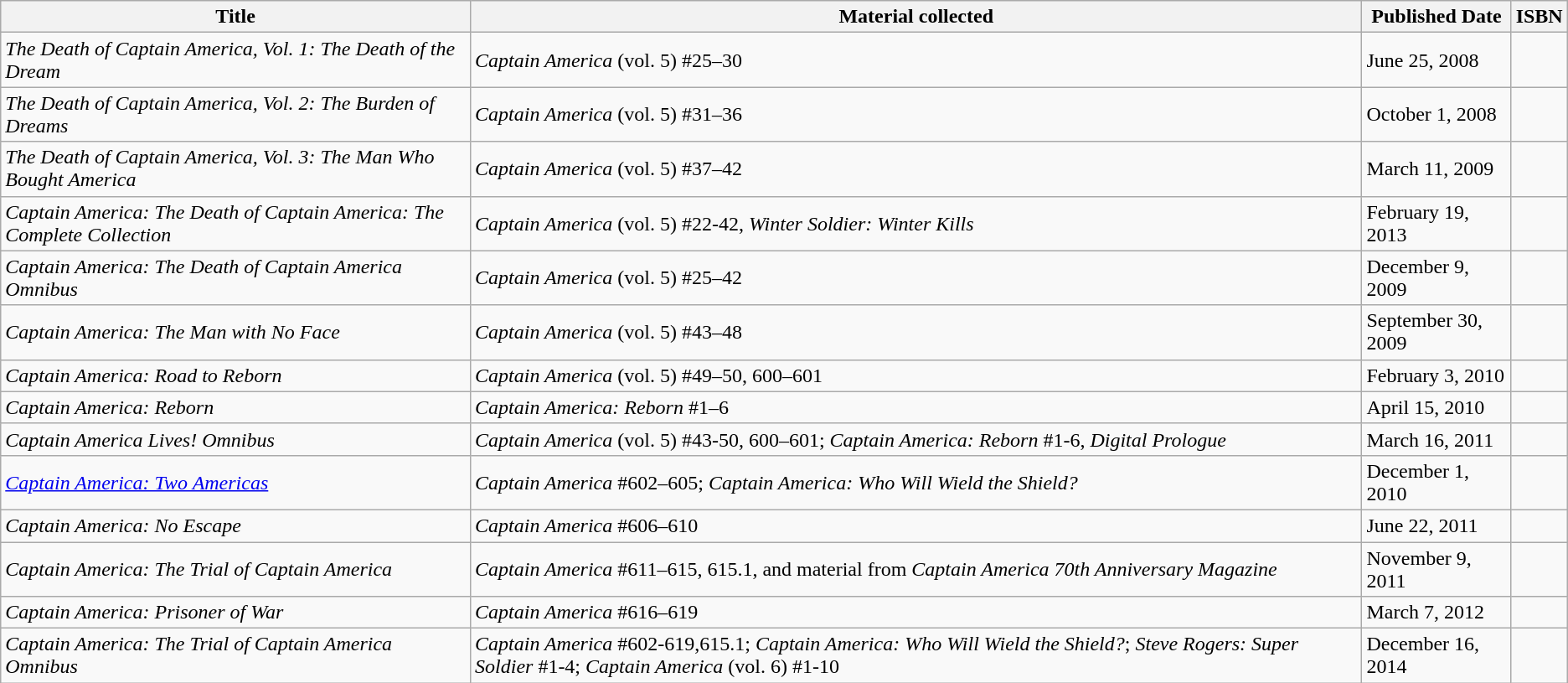<table class="wikitable">
<tr>
<th>Title</th>
<th>Material collected</th>
<th>Published Date</th>
<th>ISBN</th>
</tr>
<tr>
<td><em>The Death of Captain America, Vol. 1: The Death of the Dream</em></td>
<td><em>Captain America</em> (vol. 5) #25–30</td>
<td>June 25, 2008</td>
<td></td>
</tr>
<tr>
<td><em>The Death of Captain America, Vol. 2: The Burden of Dreams</em></td>
<td><em>Captain America</em> (vol. 5) #31–36</td>
<td>October 1, 2008</td>
<td></td>
</tr>
<tr>
<td><em>The Death of Captain America, Vol. 3: The Man Who Bought America</em></td>
<td><em>Captain America</em> (vol. 5) #37–42</td>
<td>March 11, 2009</td>
<td></td>
</tr>
<tr>
<td><em>Captain America: The Death of Captain America: The Complete Collection</em></td>
<td><em>Captain America</em> (vol. 5) #22-42, <em>Winter Soldier: Winter Kills</em></td>
<td>February 19, 2013</td>
<td></td>
</tr>
<tr>
<td><em>Captain America: The Death of Captain America Omnibus</em></td>
<td><em>Captain America</em> (vol. 5) #25–42</td>
<td>December 9, 2009</td>
<td></td>
</tr>
<tr>
<td><em>Captain America: The Man with No Face</em></td>
<td><em>Captain America</em> (vol. 5) #43–48</td>
<td>September 30, 2009</td>
<td></td>
</tr>
<tr>
<td><em>Captain America: Road to Reborn</em></td>
<td><em>Captain America</em> (vol. 5) #49–50, 600–601</td>
<td>February 3, 2010</td>
<td></td>
</tr>
<tr>
<td><em>Captain America: Reborn</em></td>
<td><em>Captain America: Reborn</em> #1–6</td>
<td>April 15, 2010</td>
<td></td>
</tr>
<tr>
<td><em>Captain America Lives! Omnibus</em></td>
<td><em>Captain America</em> (vol. 5) #43-50, 600–601; <em>Captain America: Reborn</em> #1-6, <em>Digital Prologue</em></td>
<td>March 16, 2011</td>
<td></td>
</tr>
<tr>
<td><em><a href='#'>Captain America: Two Americas</a></em></td>
<td><em>Captain America</em> #602–605; <em>Captain America: Who Will Wield the Shield?</em></td>
<td>December 1, 2010</td>
<td></td>
</tr>
<tr>
<td><em>Captain America: No Escape</em></td>
<td><em>Captain America</em> #606–610</td>
<td>June 22, 2011</td>
<td></td>
</tr>
<tr>
<td><em>Captain America: The Trial of Captain America</em></td>
<td><em>Captain America</em> #611–615, 615.1, and material from <em>Captain America 70th Anniversary Magazine</em></td>
<td>November 9, 2011</td>
<td></td>
</tr>
<tr>
<td><em>Captain America: Prisoner of War</em></td>
<td><em>Captain America</em> #616–619</td>
<td>March 7, 2012</td>
<td></td>
</tr>
<tr>
<td><em>Captain America: The Trial of Captain America Omnibus</em></td>
<td><em>Captain America</em> #602-619,615.1; <em>Captain America: Who Will Wield the Shield?</em>; <em>Steve Rogers: Super Soldier</em> #1-4;  <em>Captain America</em> (vol. 6) #1-10</td>
<td>December 16, 2014</td>
<td></td>
</tr>
</table>
